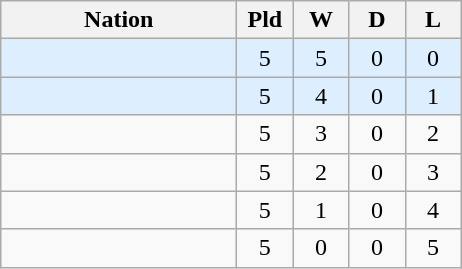<table class=wikitable style="text-align:center">
<tr>
<th width=150>Nation</th>
<th width=30>Pld</th>
<th width=30>W</th>
<th width=30>D</th>
<th width=30>L</th>
</tr>
<tr style="background:#def;">
<td align=left></td>
<td>5</td>
<td>5</td>
<td>0</td>
<td>0</td>
</tr>
<tr style="background:#def;">
<td align=left></td>
<td>5</td>
<td>4</td>
<td>0</td>
<td>1</td>
</tr>
<tr>
<td align=left></td>
<td>5</td>
<td>3</td>
<td>0</td>
<td>2</td>
</tr>
<tr>
<td align=left></td>
<td>5</td>
<td>2</td>
<td>0</td>
<td>3</td>
</tr>
<tr>
<td align=left></td>
<td>5</td>
<td>1</td>
<td>0</td>
<td>4</td>
</tr>
<tr>
<td align=left></td>
<td>5</td>
<td>0</td>
<td>0</td>
<td>5</td>
</tr>
</table>
